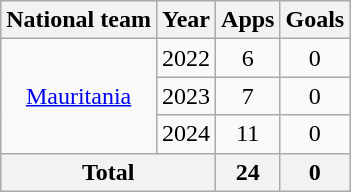<table class="wikitable" style="text-align:center">
<tr>
<th>National team</th>
<th>Year</th>
<th>Apps</th>
<th>Goals</th>
</tr>
<tr>
<td rowspan="3"><a href='#'>Mauritania</a></td>
<td>2022</td>
<td>6</td>
<td>0</td>
</tr>
<tr>
<td>2023</td>
<td>7</td>
<td>0</td>
</tr>
<tr>
<td>2024</td>
<td>11</td>
<td>0</td>
</tr>
<tr>
<th colspan=2>Total</th>
<th>24</th>
<th>0</th>
</tr>
</table>
